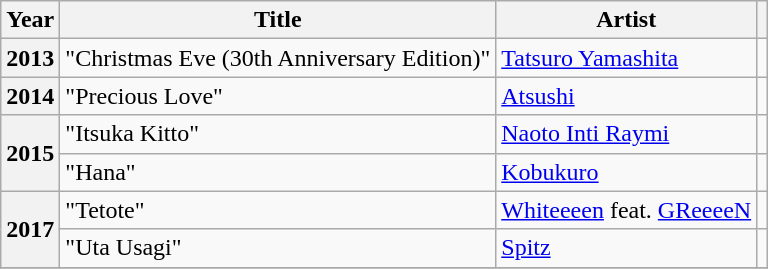<table class="wikitable plainrowheaders sortable">
<tr>
<th scope="col">Year</th>
<th scope="col">Title</th>
<th scope="col">Artist</th>
<th scope="col" class="unsortable"></th>
</tr>
<tr>
<th scope="row">2013</th>
<td>"Christmas Eve (30th Anniversary Edition)"</td>
<td><a href='#'>Tatsuro Yamashita</a></td>
<td style="text-align:center"></td>
</tr>
<tr>
<th scope="row">2014</th>
<td>"Precious Love"</td>
<td><a href='#'>Atsushi</a></td>
<td style="text-align:center"></td>
</tr>
<tr>
<th scope="row" rowspan="2">2015</th>
<td>"Itsuka Kitto"</td>
<td><a href='#'>Naoto Inti Raymi</a></td>
<td style="text-align:center"></td>
</tr>
<tr>
<td>"Hana"</td>
<td><a href='#'>Kobukuro</a></td>
<td style="text-align:center"></td>
</tr>
<tr>
<th scope="row" rowspan="2">2017</th>
<td>"Tetote"</td>
<td><a href='#'>Whiteeeen</a> feat. <a href='#'>GReeeeN</a></td>
<td style="text-align:center"></td>
</tr>
<tr>
<td>"Uta Usagi"</td>
<td><a href='#'>Spitz</a></td>
<td style="text-align:center"></td>
</tr>
<tr>
</tr>
</table>
